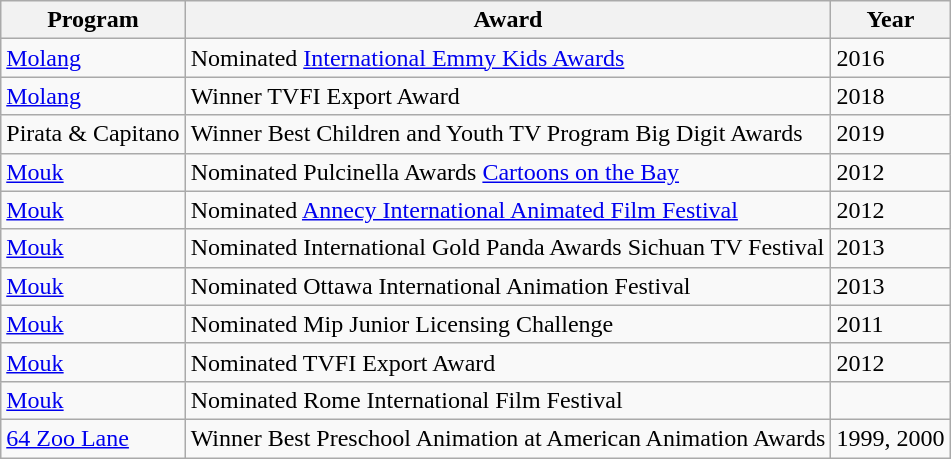<table class="wikitable sortable">
<tr>
<th>Program</th>
<th>Award</th>
<th>Year</th>
</tr>
<tr>
<td><a href='#'>Molang</a></td>
<td>Nominated <a href='#'>International Emmy Kids Awards</a></td>
<td>2016</td>
</tr>
<tr>
<td><a href='#'>Molang</a></td>
<td>Winner TVFI Export Award</td>
<td>2018</td>
</tr>
<tr>
<td>Pirata & Capitano</td>
<td>Winner Best Children and Youth TV Program Big Digit Awards</td>
<td>2019</td>
</tr>
<tr>
<td><a href='#'>Mouk</a></td>
<td>Nominated Pulcinella Awards <a href='#'>Cartoons on the Bay</a></td>
<td>2012</td>
</tr>
<tr>
<td><a href='#'>Mouk</a></td>
<td>Nominated <a href='#'>Annecy International Animated Film Festival</a></td>
<td>2012</td>
</tr>
<tr>
<td><a href='#'>Mouk</a></td>
<td>Nominated International Gold Panda Awards Sichuan TV Festival</td>
<td>2013</td>
</tr>
<tr>
<td><a href='#'>Mouk</a></td>
<td>Nominated Ottawa International Animation Festival</td>
<td>2013</td>
</tr>
<tr>
<td><a href='#'>Mouk</a></td>
<td>Nominated Mip Junior Licensing Challenge</td>
<td>2011</td>
</tr>
<tr>
<td><a href='#'>Mouk</a></td>
<td>Nominated TVFI Export Award</td>
<td>2012</td>
</tr>
<tr>
<td><a href='#'>Mouk</a></td>
<td>Nominated Rome International Film Festival</td>
<td></td>
</tr>
<tr>
<td><a href='#'>64 Zoo Lane</a></td>
<td>Winner Best Preschool Animation at American Animation Awards</td>
<td>1999, 2000</td>
</tr>
</table>
